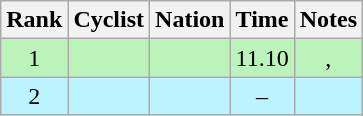<table class="wikitable sortable" style="text-align:center">
<tr>
<th>Rank</th>
<th>Cyclist</th>
<th>Nation</th>
<th>Time</th>
<th>Notes</th>
</tr>
<tr bgcolor=bbf3bb>
<td>1</td>
<td align=left></td>
<td align=left></td>
<td>11.10</td>
<td>, </td>
</tr>
<tr bgcolor=bbf3ff>
<td>2</td>
<td align=left></td>
<td align=left></td>
<td>–</td>
<td></td>
</tr>
</table>
